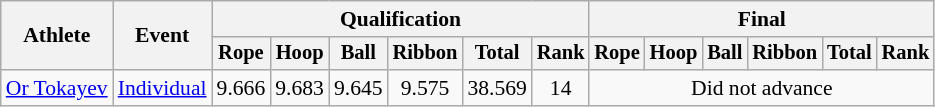<table class=wikitable style="font-size:90%">
<tr>
<th rowspan="2">Athlete</th>
<th rowspan="2">Event</th>
<th colspan=6>Qualification</th>
<th colspan=6>Final</th>
</tr>
<tr style="font-size:95%">
<th>Rope</th>
<th>Hoop</th>
<th>Ball</th>
<th>Ribbon</th>
<th>Total</th>
<th>Rank</th>
<th>Rope</th>
<th>Hoop</th>
<th>Ball</th>
<th>Ribbon</th>
<th>Total</th>
<th>Rank</th>
</tr>
<tr>
<td align=left><a href='#'>Or Tokayev</a></td>
<td align=left><a href='#'>Individual</a></td>
<td align=center>9.666</td>
<td align=center>9.683</td>
<td align=center>9.645</td>
<td align=center>9.575</td>
<td align=center>38.569</td>
<td align=center>14</td>
<td align=center colspan=6>Did not advance</td>
</tr>
</table>
